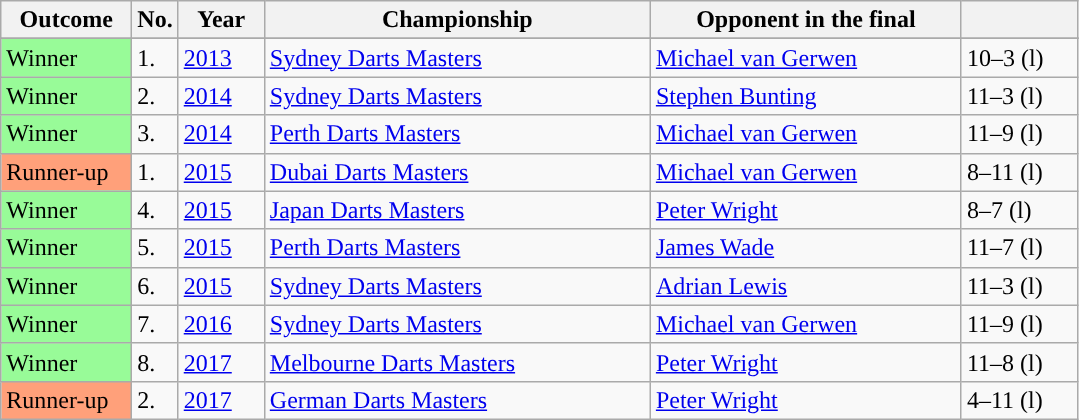<table class="sortable wikitable">
<tr>
<th style="width:80px;">Outcome</th>
<th style="width:20px;">No.</th>
<th style="width:50px;">Year</th>
<th style="width:250px;">Championship</th>
<th style="width:200px;">Opponent in the final</th>
<th style="width:70px;"></th>
</tr>
<tr>
</tr>
<tr>
<td style="background:#98FB98">Winner</td>
<td>1.</td>
<td><a href='#'>2013</a></td>
<td><a href='#'>Sydney Darts Masters</a></td>
<td> <a href='#'>Michael van Gerwen</a></td>
<td>10–3 (l)</td>
</tr>
<tr>
<td style="background:#98FB98">Winner</td>
<td>2.</td>
<td><a href='#'>2014</a></td>
<td><a href='#'>Sydney Darts Masters</a></td>
<td> <a href='#'>Stephen Bunting</a></td>
<td>11–3 (l)</td>
</tr>
<tr>
<td style="background:#98FB98">Winner</td>
<td>3.</td>
<td><a href='#'>2014</a></td>
<td><a href='#'>Perth Darts Masters</a></td>
<td> <a href='#'>Michael van Gerwen</a></td>
<td>11–9 (l)</td>
</tr>
<tr>
<td style="background:#ffa07a">Runner-up</td>
<td>1.</td>
<td><a href='#'>2015</a></td>
<td><a href='#'>Dubai Darts Masters</a></td>
<td> <a href='#'>Michael van Gerwen</a></td>
<td>8–11 (l)</td>
</tr>
<tr>
<td style="background:#98FB98">Winner</td>
<td>4.</td>
<td><a href='#'>2015</a></td>
<td><a href='#'>Japan Darts Masters</a></td>
<td> <a href='#'>Peter Wright</a></td>
<td>8–7 (l)</td>
</tr>
<tr>
<td style="background:#98FB98">Winner</td>
<td>5.</td>
<td><a href='#'>2015</a></td>
<td><a href='#'>Perth Darts Masters</a></td>
<td> <a href='#'>James Wade</a></td>
<td>11–7 (l)</td>
</tr>
<tr>
<td style="background:#98FB98">Winner</td>
<td>6.</td>
<td><a href='#'>2015</a></td>
<td><a href='#'>Sydney Darts Masters</a></td>
<td> <a href='#'>Adrian Lewis</a></td>
<td>11–3 (l)</td>
</tr>
<tr>
<td style="background:#98FB98">Winner</td>
<td>7.</td>
<td><a href='#'>2016</a></td>
<td><a href='#'>Sydney Darts Masters</a></td>
<td> <a href='#'>Michael van Gerwen</a></td>
<td>11–9 (l)</td>
</tr>
<tr>
<td style="background:#98FB98">Winner</td>
<td>8.</td>
<td><a href='#'>2017</a></td>
<td><a href='#'>Melbourne Darts Masters</a></td>
<td> <a href='#'>Peter Wright</a></td>
<td>11–8 (l)</td>
</tr>
<tr>
<td style="background:#ffa07a">Runner-up</td>
<td>2.</td>
<td><a href='#'>2017</a></td>
<td><a href='#'>German Darts Masters</a></td>
<td> <a href='#'>Peter Wright</a></td>
<td>4–11 (l)</td>
</tr>
</table>
